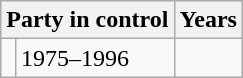<table class="wikitable">
<tr>
<th colspan="2">Party in control</th>
<th>Years</th>
</tr>
<tr>
<td></td>
<td>1975–1996</td>
</tr>
</table>
